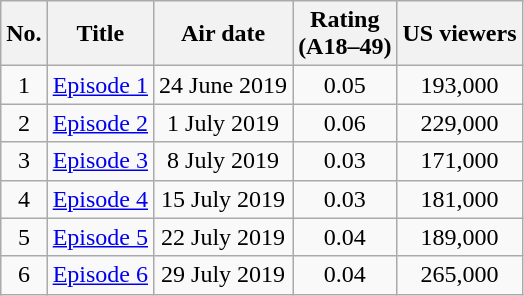<table class=wikitable>
<tr>
<th>No.</th>
<th>Title</th>
<th>Air date</th>
<th>Rating<br>(A18–49)</th>
<th>US viewers</th>
</tr>
<tr align=center>
<td>1</td>
<td align=left><a href='#'>Episode 1</a></td>
<td>24 June 2019</td>
<td>0.05</td>
<td>193,000</td>
</tr>
<tr align=center>
<td>2</td>
<td align=left><a href='#'>Episode 2</a></td>
<td>1 July 2019</td>
<td>0.06</td>
<td>229,000</td>
</tr>
<tr align=center>
<td>3</td>
<td align=left><a href='#'>Episode 3</a></td>
<td>8 July 2019</td>
<td>0.03</td>
<td>171,000</td>
</tr>
<tr align=center>
<td>4</td>
<td align=left><a href='#'>Episode 4</a></td>
<td>15 July 2019</td>
<td>0.03</td>
<td>181,000</td>
</tr>
<tr align=center>
<td>5</td>
<td align=left><a href='#'>Episode 5</a></td>
<td>22 July 2019</td>
<td>0.04</td>
<td>189,000</td>
</tr>
<tr align=center>
<td>6</td>
<td align=left><a href='#'>Episode 6</a></td>
<td>29 July 2019</td>
<td>0.04</td>
<td>265,000</td>
</tr>
</table>
